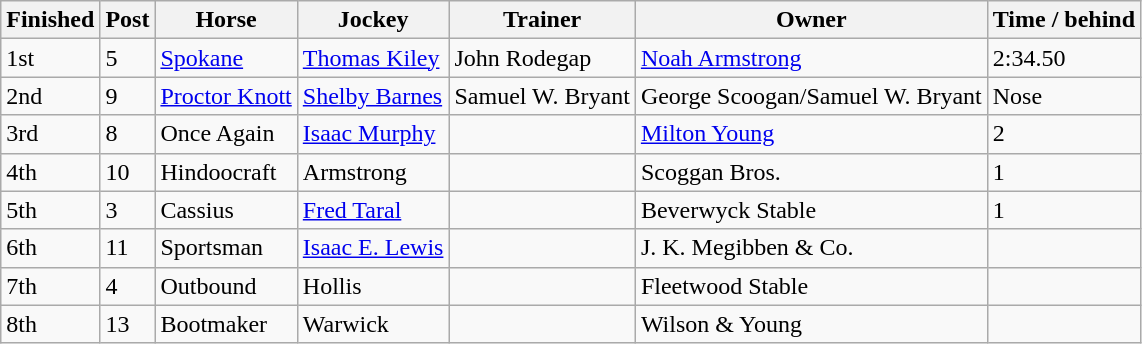<table class="wikitable">
<tr>
<th>Finished</th>
<th>Post</th>
<th>Horse</th>
<th>Jockey</th>
<th>Trainer</th>
<th>Owner</th>
<th>Time / behind</th>
</tr>
<tr>
<td>1st</td>
<td>5</td>
<td><a href='#'>Spokane</a></td>
<td><a href='#'>Thomas Kiley</a></td>
<td>John Rodegap</td>
<td><a href='#'>Noah Armstrong</a></td>
<td>2:34.50</td>
</tr>
<tr>
<td>2nd</td>
<td>9</td>
<td><a href='#'>Proctor Knott</a></td>
<td><a href='#'>Shelby Barnes</a></td>
<td>Samuel W. Bryant</td>
<td>George Scoogan/Samuel W. Bryant</td>
<td>Nose</td>
</tr>
<tr>
<td>3rd</td>
<td>8</td>
<td>Once Again</td>
<td><a href='#'>Isaac Murphy</a></td>
<td></td>
<td><a href='#'>Milton Young</a></td>
<td>2</td>
</tr>
<tr>
<td>4th</td>
<td>10</td>
<td>Hindoocraft</td>
<td>Armstrong</td>
<td></td>
<td>Scoggan Bros.</td>
<td>1</td>
</tr>
<tr>
<td>5th</td>
<td>3</td>
<td>Cassius</td>
<td><a href='#'>Fred Taral</a></td>
<td></td>
<td>Beverwyck Stable</td>
<td>1</td>
</tr>
<tr>
<td>6th</td>
<td>11</td>
<td>Sportsman</td>
<td><a href='#'>Isaac E. Lewis</a></td>
<td></td>
<td>J. K. Megibben & Co.</td>
<td></td>
</tr>
<tr>
<td>7th</td>
<td>4</td>
<td>Outbound</td>
<td>Hollis</td>
<td></td>
<td>Fleetwood Stable</td>
<td></td>
</tr>
<tr>
<td>8th</td>
<td>13</td>
<td>Bootmaker</td>
<td>Warwick</td>
<td></td>
<td>Wilson & Young</td>
<td></td>
</tr>
</table>
